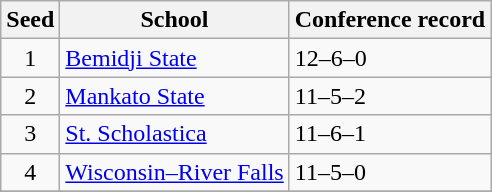<table class="wikitable">
<tr>
<th>Seed</th>
<th>School</th>
<th>Conference record</th>
</tr>
<tr>
<td align=center>1</td>
<td><a href='#'>Bemidji State</a></td>
<td>12–6–0</td>
</tr>
<tr>
<td align=center>2</td>
<td><a href='#'>Mankato State</a></td>
<td>11–5–2</td>
</tr>
<tr>
<td align=center>3</td>
<td><a href='#'>St. Scholastica</a></td>
<td>11–6–1</td>
</tr>
<tr>
<td align=center>4</td>
<td><a href='#'>Wisconsin–River Falls</a></td>
<td>11–5–0</td>
</tr>
<tr>
</tr>
</table>
